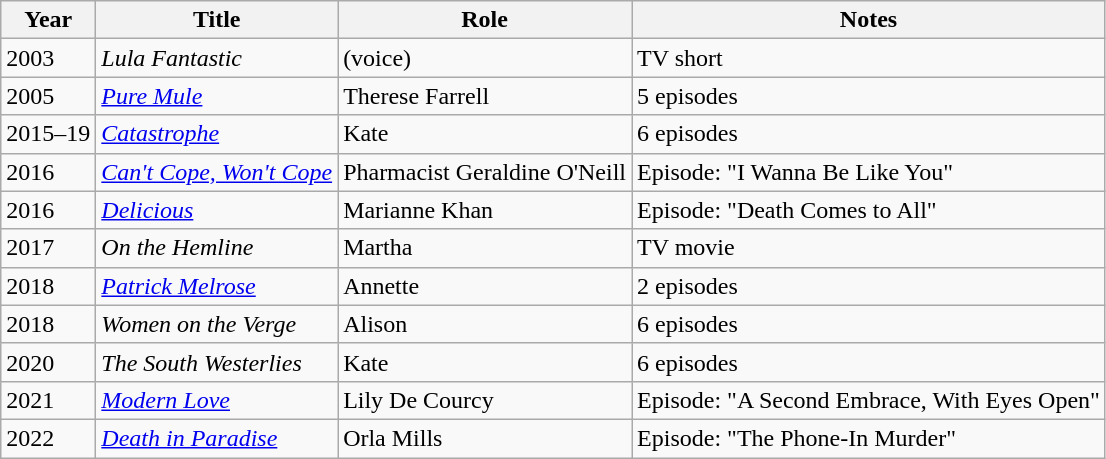<table class="wikitable sortable">
<tr>
<th>Year</th>
<th>Title</th>
<th>Role</th>
<th class="unsortable">Notes</th>
</tr>
<tr>
<td>2003</td>
<td><em>Lula Fantastic</em></td>
<td>(voice)</td>
<td>TV short</td>
</tr>
<tr>
<td>2005</td>
<td><em><a href='#'>Pure Mule</a></em></td>
<td>Therese Farrell</td>
<td>5 episodes</td>
</tr>
<tr>
<td>2015–19</td>
<td><em><a href='#'>Catastrophe</a></em></td>
<td>Kate</td>
<td>6 episodes</td>
</tr>
<tr>
<td>2016</td>
<td><em><a href='#'>Can't Cope, Won't Cope</a></em></td>
<td>Pharmacist Geraldine O'Neill</td>
<td>Episode: "I Wanna Be Like You"</td>
</tr>
<tr>
<td>2016</td>
<td><em><a href='#'>Delicious</a></em></td>
<td>Marianne Khan</td>
<td>Episode: "Death Comes to All"</td>
</tr>
<tr>
<td>2017</td>
<td><em>On the Hemline</em></td>
<td>Martha</td>
<td>TV movie</td>
</tr>
<tr>
<td>2018</td>
<td><em><a href='#'>Patrick Melrose</a></em></td>
<td>Annette</td>
<td>2 episodes</td>
</tr>
<tr>
<td>2018</td>
<td><em>Women on the Verge</em></td>
<td>Alison</td>
<td>6 episodes</td>
</tr>
<tr>
<td>2020</td>
<td><em>The South Westerlies</em></td>
<td>Kate</td>
<td>6 episodes</td>
</tr>
<tr>
<td>2021</td>
<td><em><a href='#'>Modern Love</a></em></td>
<td>Lily De Courcy</td>
<td>Episode: "A Second Embrace, With Eyes Open"</td>
</tr>
<tr>
<td>2022</td>
<td><em><a href='#'>Death in Paradise</a></em></td>
<td>Orla Mills</td>
<td>Episode: "The Phone-In Murder"</td>
</tr>
</table>
